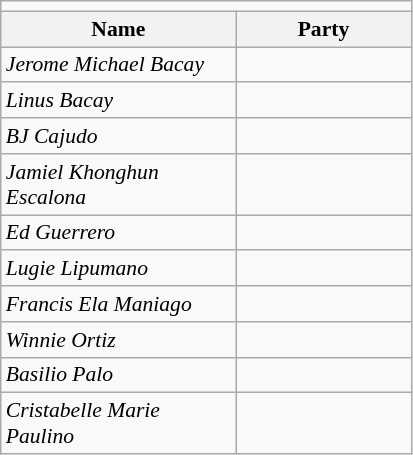<table class=wikitable style="font-size:90%">
<tr>
<td colspan=4 bgcolor=></td>
</tr>
<tr>
<th width=150px>Name</th>
<th colspan=2 width=110px>Party</th>
</tr>
<tr>
<td><em>Jerome Michael Bacay</em></td>
<td></td>
</tr>
<tr>
<td><em>Linus Bacay</em></td>
<td></td>
</tr>
<tr>
<td><em>BJ Cajudo</em></td>
<td></td>
</tr>
<tr>
<td><em>Jamiel Khonghun Escalona</em></td>
<td></td>
</tr>
<tr>
<td><em>Ed Guerrero</em></td>
<td></td>
</tr>
<tr>
<td><em>Lugie Lipumano</em></td>
<td></td>
</tr>
<tr>
<td><em>Francis Ela Maniago</em></td>
<td></td>
</tr>
<tr>
<td><em>Winnie Ortiz</em></td>
<td></td>
</tr>
<tr>
<td><em>Basilio Palo</em></td>
<td></td>
</tr>
<tr>
<td><em>Cristabelle Marie Paulino</em></td>
<td></td>
</tr>
</table>
